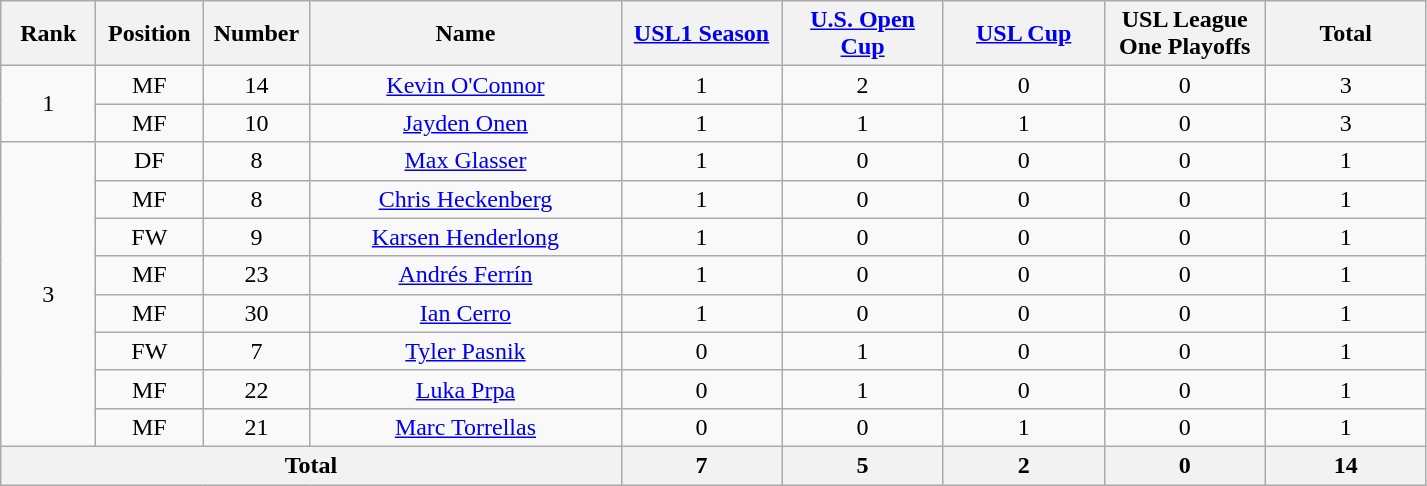<table class="wikitable" style="text-align:center;">
<tr>
<th style="width:56px;">Rank</th>
<th style="width:64px;">Position</th>
<th style="width:64px;">Number</th>
<th style="width:200px;">Name</th>
<th style="width:100px;"><a href='#'>USL1 Season</a></th>
<th style="width:100px;"><a href='#'>U.S. Open Cup</a></th>
<th style="width:100px;"><a href='#'>USL Cup</a></th>
<th style="width:100px;">USL League One Playoffs</th>
<th style="width:100px;">Total</th>
</tr>
<tr>
<td rowspan=2>1</td>
<td>MF</td>
<td>14</td>
<td> <a href='#'>Kevin O'Connor</a></td>
<td>1</td>
<td>2</td>
<td>0</td>
<td>0</td>
<td>3</td>
</tr>
<tr>
<td>MF</td>
<td>10</td>
<td> <a href='#'>Jayden Onen</a></td>
<td>1</td>
<td>1</td>
<td>1</td>
<td>0</td>
<td>3</td>
</tr>
<tr>
<td rowspan=8>3</td>
<td>DF</td>
<td>8</td>
<td> <a href='#'>Max Glasser</a></td>
<td>1</td>
<td>0</td>
<td>0</td>
<td>0</td>
<td>1</td>
</tr>
<tr>
<td>MF</td>
<td>8</td>
<td> <a href='#'>Chris Heckenberg</a></td>
<td>1</td>
<td>0</td>
<td>0</td>
<td>0</td>
<td>1</td>
</tr>
<tr>
<td>FW</td>
<td>9</td>
<td> <a href='#'>Karsen Henderlong</a></td>
<td>1</td>
<td>0</td>
<td>0</td>
<td>0</td>
<td>1</td>
</tr>
<tr>
<td>MF</td>
<td>23</td>
<td> <a href='#'>Andrés Ferrín</a></td>
<td>1</td>
<td>0</td>
<td>0</td>
<td>0</td>
<td>1</td>
</tr>
<tr>
<td>MF</td>
<td>30</td>
<td> <a href='#'>Ian Cerro</a></td>
<td>1</td>
<td>0</td>
<td>0</td>
<td>0</td>
<td>1</td>
</tr>
<tr>
<td>FW</td>
<td>7</td>
<td> <a href='#'>Tyler Pasnik</a></td>
<td>0</td>
<td>1</td>
<td>0</td>
<td>0</td>
<td>1</td>
</tr>
<tr>
<td>MF</td>
<td>22</td>
<td> <a href='#'>Luka Prpa</a></td>
<td>0</td>
<td>1</td>
<td>0</td>
<td>0</td>
<td>1</td>
</tr>
<tr>
<td>MF</td>
<td>21</td>
<td> <a href='#'>Marc Torrellas</a></td>
<td>0</td>
<td>0</td>
<td>1</td>
<td>0</td>
<td>1</td>
</tr>
<tr>
<th colspan="4">Total</th>
<th>7</th>
<th>5</th>
<th>2</th>
<th>0</th>
<th>14</th>
</tr>
</table>
